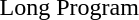<table>
<tr>
<td>Long Program<br></td>
<td></td>
<td></td>
<td></td>
</tr>
</table>
